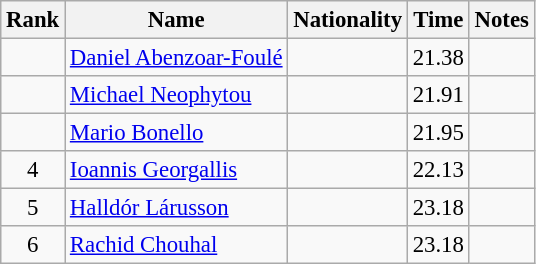<table class="wikitable sortable" style="text-align:center; font-size:95%">
<tr>
<th>Rank</th>
<th>Name</th>
<th>Nationality</th>
<th>Time</th>
<th>Notes</th>
</tr>
<tr>
<td></td>
<td align=left><a href='#'>Daniel Abenzoar-Foulé</a></td>
<td align=left></td>
<td>21.38</td>
<td></td>
</tr>
<tr>
<td></td>
<td align=left><a href='#'>Michael Neophytou</a></td>
<td align=left></td>
<td>21.91</td>
<td></td>
</tr>
<tr>
<td></td>
<td align=left><a href='#'>Mario Bonello</a></td>
<td align=left></td>
<td>21.95</td>
<td></td>
</tr>
<tr>
<td>4</td>
<td align=left><a href='#'>Ioannis Georgallis</a></td>
<td align=left></td>
<td>22.13</td>
<td></td>
</tr>
<tr>
<td>5</td>
<td align=left><a href='#'>Halldór Lárusson</a></td>
<td align=left></td>
<td>23.18</td>
<td></td>
</tr>
<tr>
<td>6</td>
<td align=left><a href='#'>Rachid Chouhal</a></td>
<td align=left></td>
<td>23.18</td>
<td></td>
</tr>
</table>
